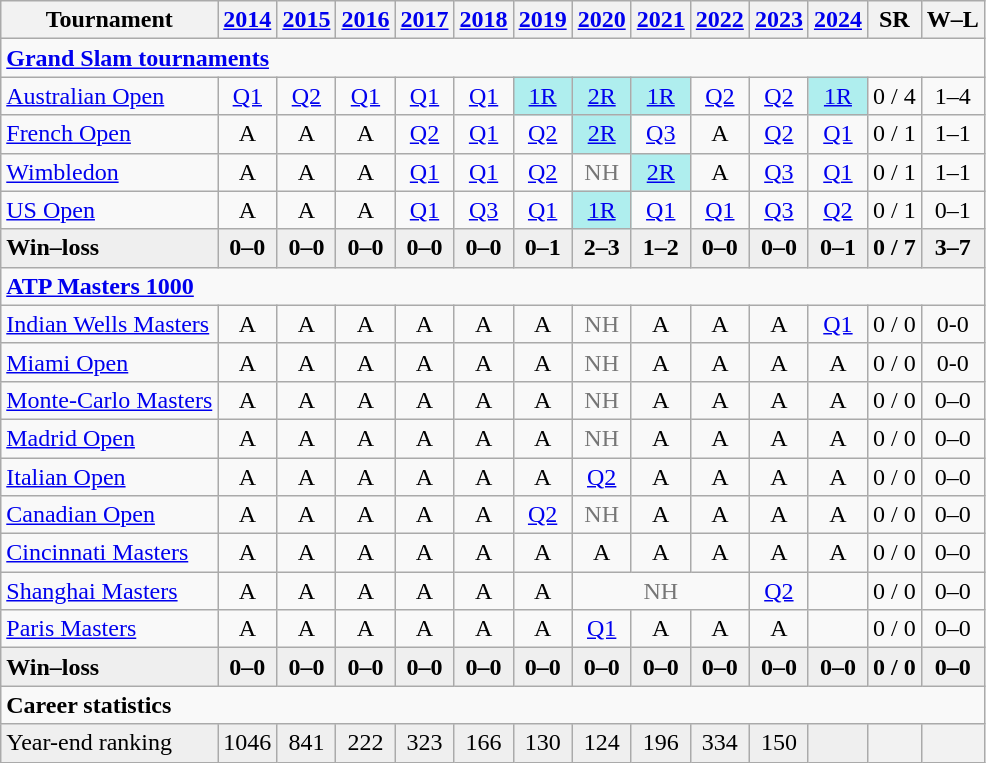<table class=wikitable style=text-align:center>
<tr>
<th>Tournament</th>
<th><a href='#'>2014</a></th>
<th><a href='#'>2015</a></th>
<th><a href='#'>2016</a></th>
<th><a href='#'>2017</a></th>
<th><a href='#'>2018</a></th>
<th><a href='#'>2019</a></th>
<th><a href='#'>2020</a></th>
<th><a href='#'>2021</a></th>
<th><a href='#'>2022</a></th>
<th><a href='#'>2023</a></th>
<th><a href='#'>2024</a></th>
<th>SR</th>
<th>W–L</th>
</tr>
<tr>
<td colspan="14" align="left"><strong><a href='#'>Grand Slam tournaments</a></strong></td>
</tr>
<tr>
<td align=left><a href='#'>Australian Open</a></td>
<td><a href='#'>Q1</a></td>
<td><a href='#'>Q2</a></td>
<td><a href='#'>Q1</a></td>
<td><a href='#'>Q1</a></td>
<td><a href='#'>Q1</a></td>
<td bgcolor=afeeee><a href='#'>1R</a></td>
<td bgcolor=afeeee><a href='#'>2R</a></td>
<td bgcolor=afeeee><a href='#'>1R</a></td>
<td><a href='#'>Q2</a></td>
<td><a href='#'>Q2</a></td>
<td bgcolor=afeeee><a href='#'>1R</a></td>
<td>0 / 4</td>
<td>1–4</td>
</tr>
<tr>
<td align=left><a href='#'>French Open</a></td>
<td>A</td>
<td>A</td>
<td>A</td>
<td><a href='#'>Q2</a></td>
<td><a href='#'>Q1</a></td>
<td><a href='#'>Q2</a></td>
<td bgcolor=afeeee><a href='#'>2R</a></td>
<td><a href='#'>Q3</a></td>
<td>A</td>
<td><a href='#'>Q2</a></td>
<td><a href='#'>Q1</a></td>
<td>0 / 1</td>
<td>1–1</td>
</tr>
<tr>
<td align=left><a href='#'>Wimbledon</a></td>
<td>A</td>
<td>A</td>
<td>A</td>
<td><a href='#'>Q1</a></td>
<td><a href='#'>Q1</a></td>
<td><a href='#'>Q2</a></td>
<td style=color:#767676>NH</td>
<td bgcolor=afeeee><a href='#'>2R</a></td>
<td>A</td>
<td><a href='#'>Q3</a></td>
<td><a href='#'>Q1</a></td>
<td>0 / 1</td>
<td>1–1</td>
</tr>
<tr>
<td align=left><a href='#'>US Open</a></td>
<td>A</td>
<td>A</td>
<td>A</td>
<td><a href='#'>Q1</a></td>
<td><a href='#'>Q3</a></td>
<td><a href='#'>Q1</a></td>
<td bgcolor=afeeee><a href='#'>1R</a></td>
<td><a href='#'>Q1</a></td>
<td><a href='#'>Q1</a></td>
<td><a href='#'>Q3</a></td>
<td><a href='#'>Q2</a></td>
<td>0 / 1</td>
<td>0–1</td>
</tr>
<tr style=background:#efefef;font-weight:bold>
<td style="text-align:left">Win–loss</td>
<td>0–0</td>
<td>0–0</td>
<td>0–0</td>
<td>0–0</td>
<td>0–0</td>
<td>0–1</td>
<td>2–3</td>
<td>1–2</td>
<td>0–0</td>
<td>0–0</td>
<td>0–1</td>
<td>0 / 7</td>
<td>3–7</td>
</tr>
<tr>
<td colspan="14" align="left"><strong><a href='#'>ATP Masters 1000</a></strong></td>
</tr>
<tr>
<td align=left><a href='#'>Indian Wells Masters</a></td>
<td>A</td>
<td>A</td>
<td>A</td>
<td>A</td>
<td>A</td>
<td>A</td>
<td style="color:#767676">NH</td>
<td>A</td>
<td>A</td>
<td>A</td>
<td><a href='#'>Q1</a></td>
<td>0 / 0</td>
<td>0-0</td>
</tr>
<tr>
<td align=left><a href='#'>Miami Open</a></td>
<td>A</td>
<td>A</td>
<td>A</td>
<td>A</td>
<td>A</td>
<td>A</td>
<td style=color:#767676>NH</td>
<td>A</td>
<td>A</td>
<td>A</td>
<td>A</td>
<td>0 / 0</td>
<td>0-0</td>
</tr>
<tr>
<td align=left><a href='#'>Monte-Carlo Masters</a></td>
<td>A</td>
<td>A</td>
<td>A</td>
<td>A</td>
<td>A</td>
<td>A</td>
<td style=color:#767676>NH</td>
<td>A</td>
<td>A</td>
<td>A</td>
<td>A</td>
<td>0 / 0</td>
<td>0–0</td>
</tr>
<tr>
<td align=left><a href='#'>Madrid Open</a></td>
<td>A</td>
<td>A</td>
<td>A</td>
<td>A</td>
<td>A</td>
<td>A</td>
<td style=color:#767676>NH</td>
<td>A</td>
<td>A</td>
<td>A</td>
<td>A</td>
<td>0 / 0</td>
<td>0–0</td>
</tr>
<tr>
<td align=left><a href='#'>Italian Open</a></td>
<td>A</td>
<td>A</td>
<td>A</td>
<td>A</td>
<td>A</td>
<td>A</td>
<td><a href='#'>Q2</a></td>
<td>A</td>
<td>A</td>
<td>A</td>
<td>A</td>
<td>0 / 0</td>
<td>0–0</td>
</tr>
<tr>
<td align=left><a href='#'>Canadian Open</a></td>
<td>A</td>
<td>A</td>
<td>A</td>
<td>A</td>
<td>A</td>
<td><a href='#'>Q2</a></td>
<td style=color:#767676>NH</td>
<td>A</td>
<td>A</td>
<td>A</td>
<td>A</td>
<td>0 / 0</td>
<td>0–0</td>
</tr>
<tr>
<td align=left><a href='#'>Cincinnati Masters</a></td>
<td>A</td>
<td>A</td>
<td>A</td>
<td>A</td>
<td>A</td>
<td>A</td>
<td>A</td>
<td>A</td>
<td>A</td>
<td>A</td>
<td>A</td>
<td>0 / 0</td>
<td>0–0</td>
</tr>
<tr>
<td align=left><a href='#'>Shanghai Masters</a></td>
<td>A</td>
<td>A</td>
<td>A</td>
<td>A</td>
<td>A</td>
<td>A</td>
<td colspan="3" style="color:#767676">NH</td>
<td><a href='#'>Q2</a></td>
<td></td>
<td>0 / 0</td>
<td>0–0</td>
</tr>
<tr>
<td align=left><a href='#'>Paris Masters</a></td>
<td>A</td>
<td>A</td>
<td>A</td>
<td>A</td>
<td>A</td>
<td>A</td>
<td><a href='#'>Q1</a></td>
<td>A</td>
<td>A</td>
<td>A</td>
<td></td>
<td>0 / 0</td>
<td>0–0</td>
</tr>
<tr style=background:#efefef;font-weight:bold>
<td style="text-align:left">Win–loss</td>
<td>0–0</td>
<td>0–0</td>
<td>0–0</td>
<td>0–0</td>
<td>0–0</td>
<td>0–0</td>
<td>0–0</td>
<td>0–0</td>
<td>0–0</td>
<td>0–0</td>
<td>0–0</td>
<td>0 / 0</td>
<td>0–0</td>
</tr>
<tr>
<td colspan="14" align="left"><strong>Career statistics</strong></td>
</tr>
<tr bgcolor=efefef>
<td align=left>Year-end ranking</td>
<td>1046</td>
<td>841</td>
<td>222</td>
<td>323</td>
<td>166</td>
<td>130</td>
<td>124</td>
<td>196</td>
<td>334</td>
<td>150</td>
<td></td>
<th></th>
<th colspan="2"></th>
</tr>
</table>
